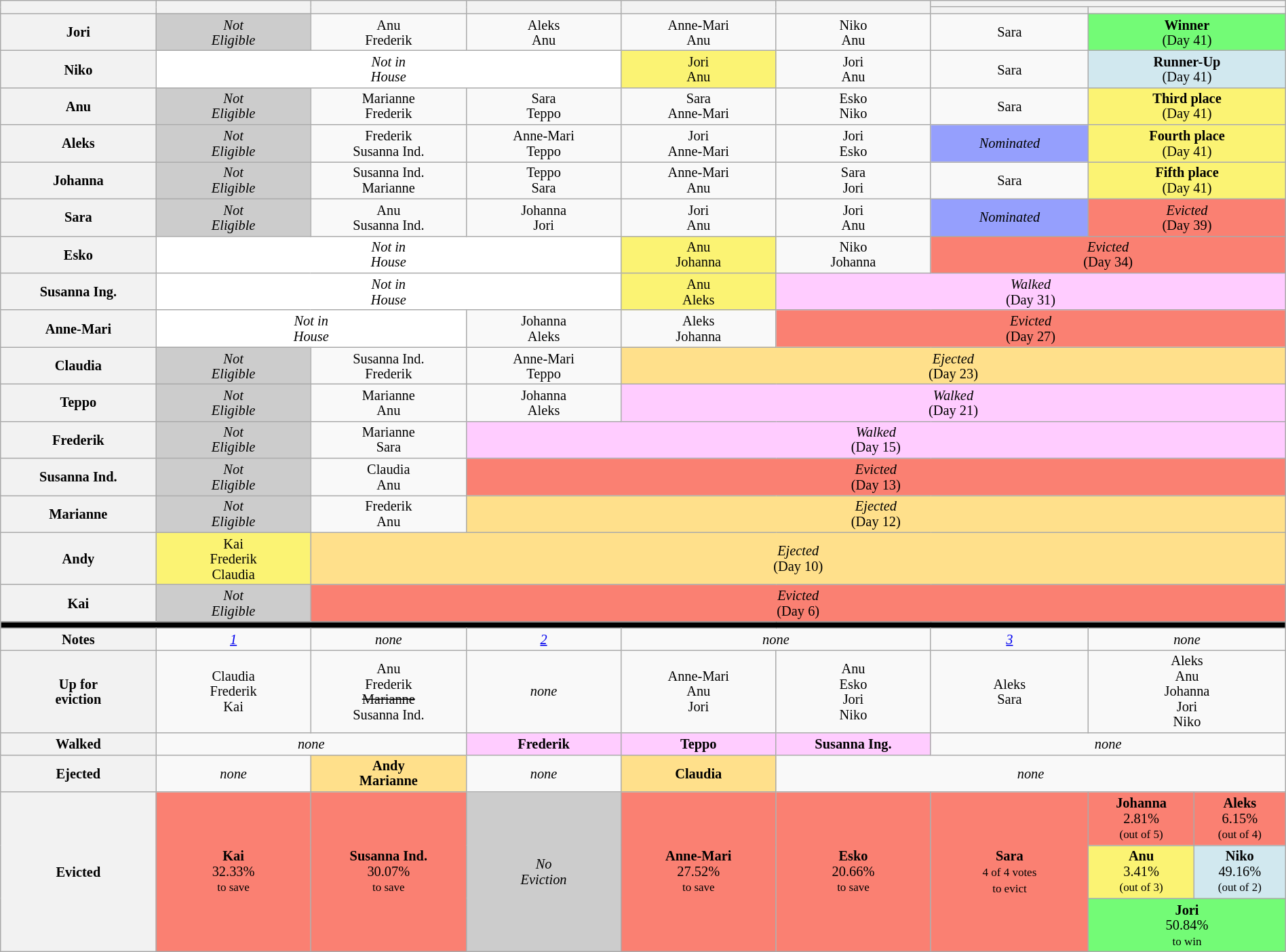<table class="wikitable" style="text-align:center; width:100%; font-size:85%; line-height:15px;">
<tr>
<th rowspan=2 style="width:5%"></th>
<th rowspan=2 style="width:5%"></th>
<th rowspan=2 style="width:5%"></th>
<th rowspan=2 style="width:5%"></th>
<th rowspan=2 style="width:5%"></th>
<th rowspan=2 style="width:5%"></th>
<th colspan=3 style="width:10%"></th>
</tr>
<tr>
<th style="width:5%"></th>
<th colspan=2 style="width:5%"></th>
</tr>
<tr>
<th>Jori</th>
<td style="background:#ccc"><em>Not<br>Eligible</em></td>
<td>Anu<br>Frederik</td>
<td>Aleks<br>Anu</td>
<td>Anne-Mari<br>Anu</td>
<td>Niko<br>Anu</td>
<td>Sara</td>
<td colspan=2 style="background:#73FB76"><strong>Winner</strong><br>(Day 41)</td>
</tr>
<tr>
<th>Niko</th>
<td colspan=3 style="background:#FFFFFF"><em>Not in<br>House</em></td>
<td style="background:#FBF373">Jori<br>Anu</td>
<td>Jori<br>Anu</td>
<td>Sara</td>
<td colspan=2 style="background:#D1E8EF"><strong>Runner-Up</strong><br>(Day 41)</td>
</tr>
<tr>
<th>Anu</th>
<td style="background:#ccc"><em>Not<br>Eligible</em></td>
<td>Marianne<br>Frederik</td>
<td>Sara<br>Teppo</td>
<td>Sara<br>Anne-Mari</td>
<td>Esko<br>Niko</td>
<td>Sara</td>
<td colspan=2 style="background:#FBF373"><strong>Third place</strong><br>(Day 41)</td>
</tr>
<tr>
<th>Aleks</th>
<td style="background:#ccc"><em>Not<br>Eligible</em></td>
<td>Frederik<br>Susanna Ind.</td>
<td>Anne-Mari<br>Teppo</td>
<td>Jori<br>Anne-Mari</td>
<td>Jori<br>Esko</td>
<td style="background:#959FFD"><em>Nominated</em></td>
<td colspan=2 style="background:#FBF373"><strong>Fourth place</strong><br>(Day 41)</td>
</tr>
<tr>
<th>Johanna</th>
<td style="background:#ccc"><em>Not<br>Eligible</em></td>
<td>Susanna Ind.<br>Marianne</td>
<td>Teppo<br>Sara</td>
<td>Anne-Mari<br>Anu</td>
<td>Sara<br>Jori</td>
<td>Sara</td>
<td colspan=2 style="background:#FBF373"><strong>Fifth place</strong><br>(Day 41)</td>
</tr>
<tr>
<th>Sara</th>
<td style="background:#ccc"><em>Not<br>Eligible</em></td>
<td>Anu<br>Susanna Ind.</td>
<td>Johanna<br>Jori</td>
<td>Jori<br>Anu</td>
<td>Jori<br>Anu</td>
<td style="background:#959FFD"><em>Nominated</em></td>
<td colspan=2 style="background:#FA8072"><em>Evicted</em><br>(Day 39)</td>
</tr>
<tr>
<th>Esko</th>
<td colspan=3 style="background:#FFFFFF"><em>Not in<br>House</em></td>
<td style="background:#FBF373">Anu<br>Johanna</td>
<td>Niko<br>Johanna</td>
<td colspan=3 style="background:#FA8072"><em>Evicted</em><br>(Day 34)</td>
</tr>
<tr>
<th>Susanna Ing.</th>
<td colspan=3 style="background:#FFFFFF"><em>Not in<br>House</em></td>
<td style="background:#FBF373">Anu<br>Aleks</td>
<td colspan=4 style="background:#ffccff"><em>Walked</em><br>(Day 31)</td>
</tr>
<tr>
<th>Anne-Mari</th>
<td colspan=2 style="background:#FFFFFF"><em>Not in<br>House</em></td>
<td>Johanna<br>Aleks</td>
<td>Aleks<br>Johanna</td>
<td colspan=4 style="background:#FA8072"><em>Evicted</em><br>(Day 27)</td>
</tr>
<tr>
<th>Claudia</th>
<td style="background:#ccc"><em>Not<br>Eligible</em></td>
<td>Susanna Ind.<br>Frederik</td>
<td>Anne-Mari<br>Teppo</td>
<td colspan=5 style="background:#FFE08B"><em>Ejected</em><br>(Day 23)</td>
</tr>
<tr>
<th>Teppo</th>
<td style="background:#ccc"><em>Not<br>Eligible</em></td>
<td>Marianne<br>Anu</td>
<td>Johanna<br>Aleks</td>
<td colspan=5 style="background:#ffccff"><em>Walked</em><br>(Day 21)</td>
</tr>
<tr>
<th>Frederik</th>
<td style="background:#ccc"><em>Not<br>Eligible</em></td>
<td>Marianne<br>Sara</td>
<td colspan=6 style="background:#ffccff"><em>Walked</em><br>(Day 15)</td>
</tr>
<tr>
<th>Susanna Ind.</th>
<td style="background:#ccc"><em>Not<br>Eligible</em></td>
<td>Claudia<br>Anu</td>
<td colspan=6 style="background:#FA8072"><em>Evicted</em><br>(Day 13)</td>
</tr>
<tr>
<th>Marianne</th>
<td style="background:#ccc"><em>Not<br>Eligible</em></td>
<td>Frederik<br>Anu</td>
<td colspan=6 style="background:#FFE08B"><em>Ejected</em><br>(Day 12)</td>
</tr>
<tr>
<th>Andy</th>
<td style="background:#FBF373">Kai<br>Frederik<br>Claudia</td>
<td colspan=7 style="background:#FFE08B"><em>Ejected</em><br>(Day 10)</td>
</tr>
<tr>
<th>Kai</th>
<td style="background:#ccc"><em>Not<br>Eligible</em></td>
<td colspan=7 style="background:#FA8072"><em>Evicted</em><br>(Day 6)</td>
</tr>
<tr>
<td colspan=9 style="background-color: black;"></td>
</tr>
<tr>
<th>Notes</th>
<td><em><a href='#'>1</a></em></td>
<td><em>none</em></td>
<td><em><a href='#'>2</a></em></td>
<td colspan=2><em>none</em></td>
<td><em><a href='#'>3</a></em></td>
<td colspan=2><em>none</em></td>
</tr>
<tr>
<th>Up for<br>eviction</th>
<td>Claudia<br>Frederik<br>Kai</td>
<td>Anu<br>Frederik<br><s>Marianne</s><br>Susanna Ind.</td>
<td><em>none</em></td>
<td>Anne-Mari<br>Anu<br>Jori</td>
<td>Anu<br>Esko<br>Jori<br>Niko</td>
<td>Aleks<br>Sara</td>
<td colspan=2>Aleks<br>Anu<br>Johanna<br>Jori<br>Niko</td>
</tr>
<tr>
<th>Walked</th>
<td colspan=2><em>none</em></td>
<td style="background:#ffccff"><strong>Frederik</strong></td>
<td style="background:#ffccff"><strong>Teppo</strong></td>
<td style="background:#ffccff"><strong>Susanna Ing.</strong></td>
<td colspan=3><em>none</em></td>
</tr>
<tr>
<th>Ejected</th>
<td><em>none</em></td>
<td style="background:#FFE08B"><strong>Andy<br>Marianne</strong></td>
<td><em>none</em></td>
<td style="background:#FFE08B"><strong>Claudia</strong></td>
<td colspan=4><em>none</em></td>
</tr>
<tr>
<th rowspan=3>Evicted</th>
<td rowspan=3 style="background:#FA8072"><strong>Kai</strong><br>32.33%<br><small>to save</small></td>
<td rowspan=3 style="background:#FA8072"><strong>Susanna Ind.</strong><br>30.07%<br><small>to save</small></td>
<td rowspan=3 style="background:#ccc"><em>No<br>Eviction</em></td>
<td rowspan=3 style="background:#FA8072"><strong>Anne-Mari</strong><br>27.52%<br><small>to save</small></td>
<td rowspan=3 style="background:#FA8072"><strong>Esko</strong><br>20.66%<br><small>to save</small></td>
<td rowspan=3 style="background:#FA8072"><strong>Sara</strong><br><small>4 of 4 votes<br>to evict</small></td>
<td style="background:#FA8072"><strong>Johanna</strong><br>2.81%<br><small>(out of 5)</small></td>
<td style="background:#FA8072"><strong>Aleks</strong><br>6.15%<br><small>(out of 4)</small></td>
</tr>
<tr>
<td style="background:#FBF373"><strong>Anu</strong><br>3.41%<br><small>(out of 3)</small></td>
<td style="background:#D1E8EF"><strong>Niko</strong><br>49.16%<br><small>(out of 2)</small></td>
</tr>
<tr>
<td colspan=2 style="background:#73FB76"><strong>Jori</strong><br>50.84%<br><small>to win</small></td>
</tr>
</table>
